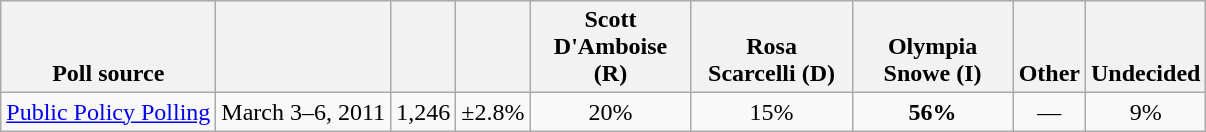<table class="wikitable" style="text-align:center">
<tr valign= bottom>
<th>Poll source</th>
<th></th>
<th></th>
<th></th>
<th style="width:100px;">Scott<br>D'Amboise (R)</th>
<th style="width:100px;">Rosa<br>Scarcelli (D)</th>
<th style="width:100px;">Olympia<br>Snowe (I)</th>
<th>Other</th>
<th>Undecided</th>
</tr>
<tr>
<td align=left><a href='#'>Public Policy Polling</a></td>
<td>March 3–6, 2011</td>
<td>1,246</td>
<td>±2.8%</td>
<td>20%</td>
<td>15%</td>
<td><strong>56%</strong></td>
<td>—</td>
<td>9%</td>
</tr>
</table>
